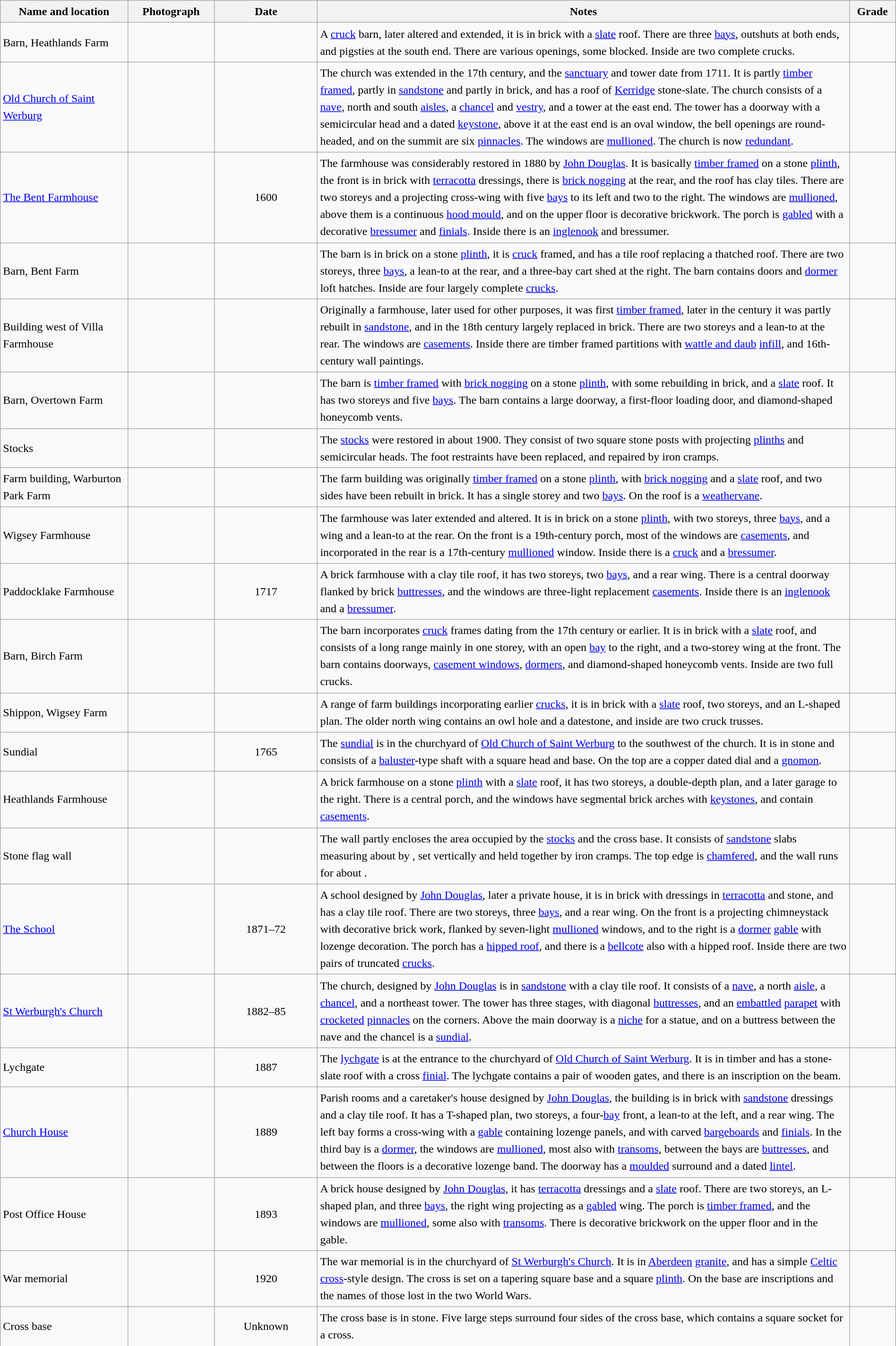<table class="wikitable sortable plainrowheaders" style="width:100%; border:0; text-align:left; line-height:150%;">
<tr>
<th scope="col"  style="width:150px">Name and location</th>
<th scope="col"  style="width:100px" class="unsortable">Photograph</th>
<th scope="col"  style="width:120px">Date</th>
<th scope="col"  style="width:650px" class="unsortable">Notes</th>
<th scope="col"  style="width:50px">Grade</th>
</tr>
<tr>
<td>Barn, Heathlands Farm<br><small></small></td>
<td></td>
<td align="center"></td>
<td>A <a href='#'>cruck</a> barn, later altered and extended, it is in brick with a <a href='#'>slate</a> roof. There are three <a href='#'>bays</a>, outshuts at both ends, and pigsties at the south end. There are various openings, some blocked. Inside are two complete crucks.</td>
<td align="center" ></td>
</tr>
<tr>
<td><a href='#'>Old Church of Saint Werburg</a><br><small></small></td>
<td></td>
<td align="center"></td>
<td>The church was extended in the 17th century, and the <a href='#'>sanctuary</a> and tower date from 1711. It is partly <a href='#'>timber framed</a>, partly in <a href='#'>sandstone</a> and partly in brick, and has a roof of <a href='#'>Kerridge</a> stone-slate. The church consists of a <a href='#'>nave</a>, north and south <a href='#'>aisles</a>, a <a href='#'>chancel</a> and <a href='#'>vestry</a>, and a tower at the east end. The tower has a doorway with a semicircular head and a dated <a href='#'>keystone</a>, above it at the east end is an oval window, the bell openings are round-headed, and on the summit are six <a href='#'>pinnacles</a>. The windows are <a href='#'>mullioned</a>. The church is now <a href='#'>redundant</a>.</td>
<td align="center" ></td>
</tr>
<tr>
<td><a href='#'>The Bent Farmhouse</a><br><small></small></td>
<td></td>
<td align="center">1600</td>
<td>The farmhouse was considerably restored in 1880 by <a href='#'>John Douglas</a>. It is basically <a href='#'>timber framed</a> on a stone <a href='#'>plinth</a>, the front is in brick with <a href='#'>terracotta</a> dressings, there is <a href='#'>brick nogging</a> at the rear, and the roof has clay tiles. There are two storeys and a projecting cross-wing with five <a href='#'>bays</a> to its left and two to the right. The windows are <a href='#'>mullioned</a>, above them is a continuous <a href='#'>hood mould</a>, and on the upper floor is decorative brickwork. The porch is <a href='#'>gabled</a> with a decorative <a href='#'>bressumer</a> and <a href='#'>finials</a>. Inside there is an <a href='#'>inglenook</a> and bressumer.</td>
<td align="center" ></td>
</tr>
<tr>
<td>Barn, Bent Farm<br><small></small></td>
<td></td>
<td align="center"></td>
<td>The barn is in brick on a stone <a href='#'>plinth</a>, it is <a href='#'>cruck</a> framed, and has a tile roof replacing a thatched roof. There are two storeys, three <a href='#'>bays</a>, a lean-to at the rear, and a three-bay cart shed at the right. The barn contains doors and <a href='#'>dormer</a> loft hatches. Inside are four largely complete <a href='#'>crucks</a>.</td>
<td align="center" ></td>
</tr>
<tr>
<td>Building west of Villa Farmhouse<br><small></small></td>
<td></td>
<td align="center"></td>
<td>Originally a farmhouse, later used for other purposes, it was first <a href='#'>timber framed</a>, later in the century it was partly rebuilt in <a href='#'>sandstone</a>, and in the 18th century largely replaced in brick. There are two storeys and a lean-to at the rear. The windows are <a href='#'>casements</a>. Inside there are timber framed partitions with <a href='#'>wattle and daub</a> <a href='#'>infill</a>, and 16th-century wall paintings.</td>
<td align="center" ></td>
</tr>
<tr>
<td>Barn, Overtown Farm<br><small></small></td>
<td></td>
<td align="center"></td>
<td>The barn is <a href='#'>timber framed</a> with <a href='#'>brick nogging</a> on a stone <a href='#'>plinth</a>, with some rebuilding in brick, and a <a href='#'>slate</a> roof. It has two storeys and five <a href='#'>bays</a>. The barn contains a large doorway, a first-floor loading door, and diamond-shaped honeycomb vents.</td>
<td align="center" ></td>
</tr>
<tr>
<td>Stocks<br><small></small></td>
<td></td>
<td align="center"></td>
<td>The <a href='#'>stocks</a> were restored in about 1900. They consist of two square stone posts with projecting <a href='#'>plinths</a> and semicircular heads. The foot restraints have been replaced, and repaired by iron cramps.</td>
<td align="center" ></td>
</tr>
<tr>
<td>Farm building, Warburton Park Farm<br><small></small></td>
<td></td>
<td align="center"></td>
<td>The farm building was originally <a href='#'>timber framed</a> on a stone <a href='#'>plinth</a>, with <a href='#'>brick nogging</a> and a <a href='#'>slate</a> roof, and two sides have been rebuilt in brick. It has a single storey and two <a href='#'>bays</a>. On the roof is a <a href='#'>weathervane</a>.</td>
<td align="center" ></td>
</tr>
<tr>
<td>Wigsey Farmhouse<br><small></small></td>
<td></td>
<td align="center"></td>
<td>The farmhouse was later extended and altered. It is in brick on a stone <a href='#'>plinth</a>, with two storeys, three <a href='#'>bays</a>, and a wing and a lean-to at the rear. On the front is a 19th-century porch, most of the windows are <a href='#'>casements</a>, and incorporated in the rear is a 17th-century <a href='#'>mullioned</a> window. Inside there is a <a href='#'>cruck</a> and a <a href='#'>bressumer</a>.</td>
<td align="center" ></td>
</tr>
<tr>
<td>Paddocklake Farmhouse<br><small></small></td>
<td></td>
<td align="center">1717</td>
<td>A brick farmhouse with a clay tile roof, it has two storeys, two <a href='#'>bays</a>, and a rear wing. There is a central doorway flanked by brick <a href='#'>buttresses</a>, and the windows are three-light replacement <a href='#'>casements</a>. Inside there is an <a href='#'>inglenook</a> and a <a href='#'>bressumer</a>.</td>
<td align="center" ></td>
</tr>
<tr>
<td>Barn, Birch Farm<br><small></small></td>
<td></td>
<td align="center"></td>
<td>The barn incorporates <a href='#'>cruck</a> frames dating from the 17th century or earlier. It is in brick with a <a href='#'>slate</a> roof, and consists of a long range mainly in one storey, with an open <a href='#'>bay</a> to the right, and a two-storey wing at the front. The barn contains doorways, <a href='#'>casement windows</a>, <a href='#'>dormers</a>, and diamond-shaped honeycomb vents. Inside are two full crucks.</td>
<td align="center" ></td>
</tr>
<tr>
<td>Shippon, Wigsey Farm<br><small></small></td>
<td></td>
<td align="center"></td>
<td>A range of farm buildings incorporating earlier <a href='#'>crucks</a>, it is in brick with a <a href='#'>slate</a> roof, two storeys, and an L-shaped plan. The older north wing contains an owl hole and a datestone, and inside are two cruck trusses.</td>
<td align="center" ></td>
</tr>
<tr>
<td>Sundial<br><small></small></td>
<td></td>
<td align="center">1765</td>
<td>The <a href='#'>sundial</a> is in the churchyard of <a href='#'>Old Church of Saint Werburg</a> to the southwest of the church. It is in stone and consists of a <a href='#'>baluster</a>-type shaft with a square head and base. On the top are a copper dated dial and a <a href='#'>gnomon</a>.</td>
<td align="center" ></td>
</tr>
<tr>
<td>Heathlands Farmhouse<br><small></small></td>
<td></td>
<td align="center"></td>
<td>A brick farmhouse on a stone <a href='#'>plinth</a> with a <a href='#'>slate</a> roof, it has two storeys, a double-depth plan, and a later garage to the right. There is a central porch, and the windows have segmental brick arches with <a href='#'>keystones</a>, and contain <a href='#'>casements</a>.</td>
<td align="center" ></td>
</tr>
<tr>
<td>Stone flag wall<br><small></small></td>
<td></td>
<td align="center"></td>
<td>The wall partly encloses the area occupied by the <a href='#'>stocks</a> and the cross base. It consists of <a href='#'>sandstone</a> slabs measuring about  by , set vertically and held together by iron cramps. The top edge is <a href='#'>chamfered</a>, and the wall runs for about .</td>
<td align="center" ></td>
</tr>
<tr>
<td><a href='#'>The School</a><br><small></small></td>
<td></td>
<td align="center">1871–72</td>
<td>A school designed by <a href='#'>John Douglas</a>, later a private house, it is in brick with dressings in <a href='#'>terracotta</a> and stone, and has a clay tile roof. There are two storeys, three <a href='#'>bays</a>, and a rear wing. On the front is a projecting chimneystack with decorative brick work, flanked by seven-light <a href='#'>mullioned</a> windows, and to the right is a <a href='#'>dormer</a> <a href='#'>gable</a> with lozenge decoration. The porch has a <a href='#'>hipped roof</a>, and there is a <a href='#'>bellcote</a> also with a hipped roof. Inside there are two pairs of truncated <a href='#'>crucks</a>.</td>
<td align="center" ></td>
</tr>
<tr>
<td><a href='#'>St Werburgh's Church</a><br><small></small></td>
<td></td>
<td align="center">1882–85</td>
<td>The church, designed by <a href='#'>John Douglas</a> is in <a href='#'>sandstone</a> with a clay tile roof. It consists of a <a href='#'>nave</a>, a north <a href='#'>aisle</a>, a <a href='#'>chancel</a>, and a northeast tower. The tower has three stages, with diagonal <a href='#'>buttresses</a>, and an <a href='#'>embattled</a> <a href='#'>parapet</a> with <a href='#'>crocketed</a> <a href='#'>pinnacles</a> on the corners. Above the main doorway is a <a href='#'>niche</a> for a statue, and on a buttress between the nave and the chancel is a <a href='#'>sundial</a>.</td>
<td align="center" ></td>
</tr>
<tr>
<td>Lychgate<br><small></small></td>
<td></td>
<td align="center">1887</td>
<td>The <a href='#'>lychgate</a> is at the entrance to the churchyard of <a href='#'>Old Church of Saint Werburg</a>. It is in timber and has a stone-slate roof with a cross <a href='#'>finial</a>. The lychgate contains a pair of wooden gates, and there is an inscription on the beam.</td>
<td align="center" ></td>
</tr>
<tr>
<td><a href='#'>Church House</a><br><small></small></td>
<td></td>
<td align="center">1889</td>
<td>Parish rooms and a caretaker's house designed by <a href='#'>John Douglas</a>, the building is in brick with <a href='#'>sandstone</a> dressings and a clay tile roof. It has a T-shaped plan, two storeys, a four-<a href='#'>bay</a> front, a lean-to at the left, and a rear wing. The left bay forms a cross-wing with a <a href='#'>gable</a> containing lozenge panels, and with carved <a href='#'>bargeboards</a> and <a href='#'>finials</a>. In the third bay is a <a href='#'>dormer</a>, the windows are <a href='#'>mullioned</a>, most also with <a href='#'>transoms</a>, between the bays are <a href='#'>buttresses</a>, and between the floors is a decorative lozenge band. The doorway has a <a href='#'>moulded</a> surround and a dated <a href='#'>lintel</a>.</td>
<td align="center" ></td>
</tr>
<tr>
<td>Post Office House<br><small></small></td>
<td></td>
<td align="center">1893</td>
<td>A brick house designed by <a href='#'>John Douglas</a>, it has <a href='#'>terracotta</a> dressings and a <a href='#'>slate</a> roof. There are two storeys, an L-shaped plan, and three <a href='#'>bays</a>, the right wing projecting as a <a href='#'>gabled</a> wing. The porch is <a href='#'>timber framed</a>, and the windows are <a href='#'>mullioned</a>, some also with <a href='#'>transoms</a>. There is decorative brickwork on the upper floor and in the gable.</td>
<td align="center" ></td>
</tr>
<tr>
<td>War memorial<br><small></small></td>
<td></td>
<td align="center">1920</td>
<td>The war memorial is in the churchyard of <a href='#'>St Werburgh's Church</a>. It is in <a href='#'>Aberdeen</a> <a href='#'>granite</a>, and has a simple <a href='#'>Celtic cross</a>-style design. The cross is set on a tapering square base and a square <a href='#'>plinth</a>. On the base are inscriptions and the names of those lost in the two World Wars.</td>
<td align="center" ></td>
</tr>
<tr>
<td>Cross base<br><small></small></td>
<td></td>
<td align="center">Unknown</td>
<td>The cross base is in stone. Five large steps surround four sides of the cross base, which contains a square socket for a cross.</td>
<td align="center" ></td>
</tr>
<tr>
</tr>
</table>
